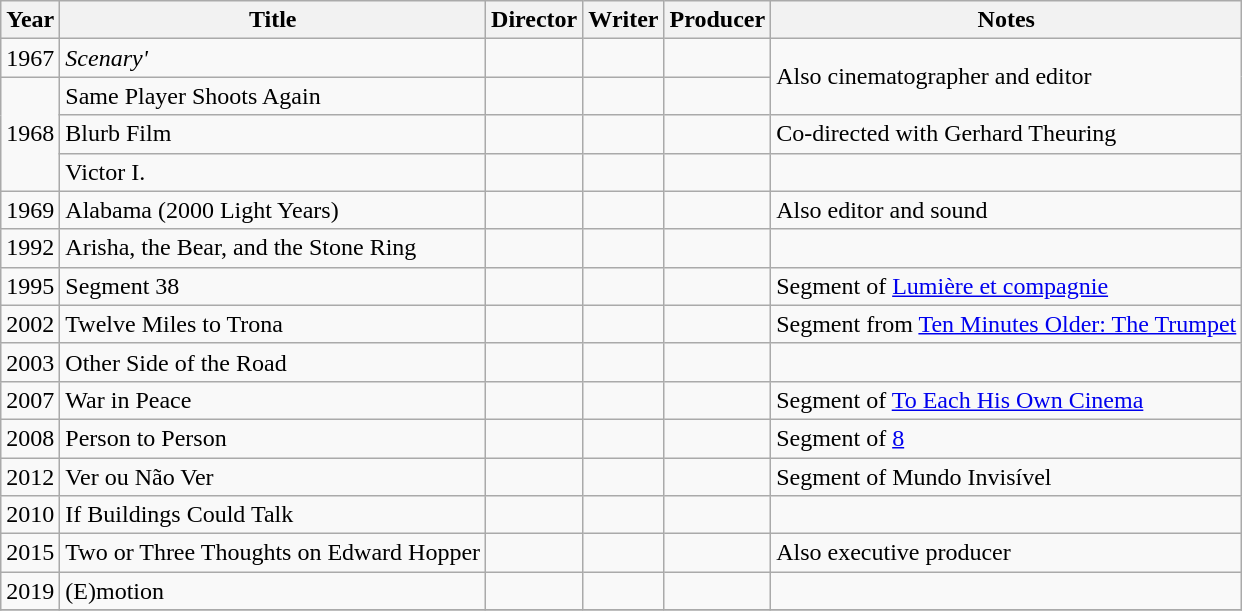<table class="wikitable">
<tr>
<th>Year</th>
<th>Title</th>
<th>Director</th>
<th>Writer</th>
<th>Producer</th>
<th>Notes</th>
</tr>
<tr>
<td>1967</td>
<td><em>Scenary'</td>
<td></td>
<td></td>
<td></td>
<td rowspan=2>Also cinematographer and editor</td>
</tr>
<tr>
<td rowspan=3>1968</td>
<td></em>Same Player Shoots Again<em></td>
<td></td>
<td></td>
<td></td>
</tr>
<tr>
<td></em>Blurb Film<em></td>
<td></td>
<td></td>
<td></td>
<td>Co-directed with Gerhard Theuring</td>
</tr>
<tr>
<td></em>Victor I.<em></td>
<td></td>
<td></td>
<td></td>
<td></td>
</tr>
<tr>
<td>1969</td>
<td></em>Alabama (2000 Light Years)<em></td>
<td></td>
<td></td>
<td></td>
<td>Also editor and sound</td>
</tr>
<tr>
<td>1992</td>
<td></em>Arisha, the Bear, and the Stone Ring<em></td>
<td></td>
<td></td>
<td></td>
<td></td>
</tr>
<tr>
<td>1995</td>
<td></em>Segment 38<em></td>
<td></td>
<td></td>
<td></td>
<td>Segment of </em><a href='#'>Lumière et compagnie</a><em></td>
</tr>
<tr>
<td>2002</td>
<td></em>Twelve Miles to Trona<em></td>
<td></td>
<td></td>
<td></td>
<td>Segment from </em><a href='#'>Ten Minutes Older: The Trumpet</a><em></td>
</tr>
<tr>
<td>2003</td>
<td></em>Other Side of the Road<em></td>
<td></td>
<td></td>
<td></td>
<td></td>
</tr>
<tr>
<td>2007</td>
<td></em>War in Peace<em></td>
<td></td>
<td></td>
<td></td>
<td>Segment of </em><a href='#'>To Each His Own Cinema</a><em></td>
</tr>
<tr>
<td>2008</td>
<td></em>Person to Person<em></td>
<td></td>
<td></td>
<td></td>
<td>Segment of </em><a href='#'>8</a><em></td>
</tr>
<tr>
<td>2012</td>
<td></em>Ver ou Não Ver<em></td>
<td></td>
<td></td>
<td></td>
<td>Segment of </em>Mundo Invisível<em></td>
</tr>
<tr>
<td>2010</td>
<td></em>If Buildings Could Talk<em></td>
<td></td>
<td></td>
<td></td>
<td></td>
</tr>
<tr>
<td>2015</td>
<td></em>Two or Three Thoughts on Edward Hopper<em></td>
<td></td>
<td></td>
<td></td>
<td>Also executive producer</td>
</tr>
<tr>
<td>2019</td>
<td></em>(E)motion<em></td>
<td></td>
<td></td>
<td></td>
<td></td>
</tr>
<tr>
</tr>
</table>
